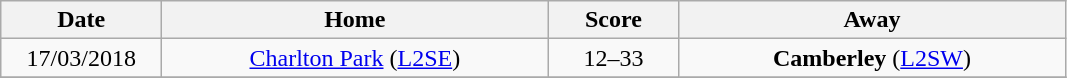<table class="wikitable" style="text-align: center">
<tr>
<th width=100>Date</th>
<th width=250>Home</th>
<th width=80>Score</th>
<th width=250>Away</th>
</tr>
<tr>
<td>17/03/2018</td>
<td><a href='#'>Charlton Park</a> (<a href='#'>L2SE</a>)</td>
<td>12–33</td>
<td><strong>Camberley</strong> (<a href='#'>L2SW</a>)</td>
</tr>
<tr>
</tr>
</table>
